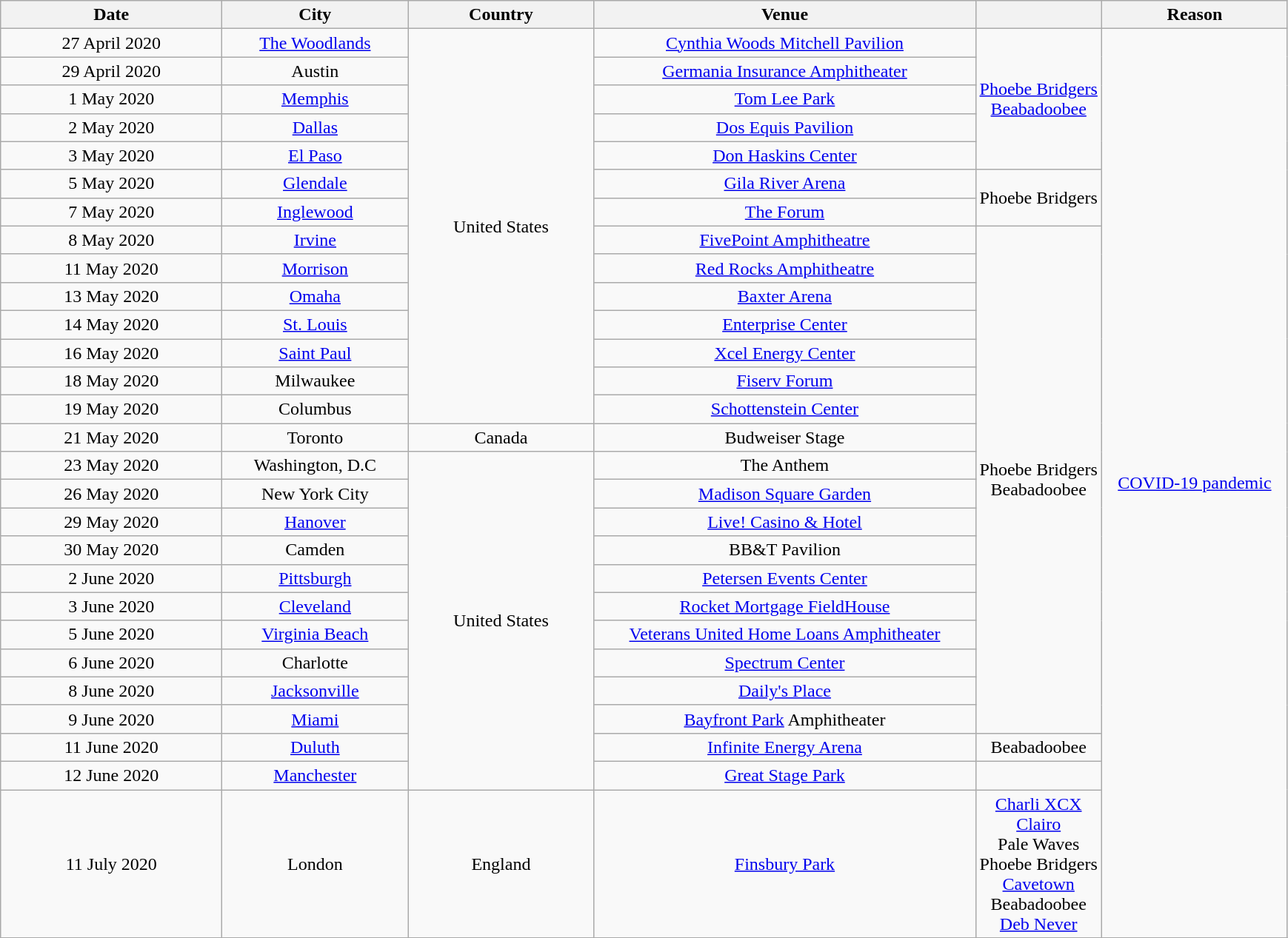<table class="wikitable plainrowheaders" style="text-align: center;">
<tr>
<th scope="col" style="width:12em;">Date</th>
<th scope="col" style="width:10em;">City</th>
<th scope="col" style="width:10em;">Country</th>
<th scope="col" style="width:21em;">Venue</th>
<th></th>
<th scope="col" style="width:10em;">Reason</th>
</tr>
<tr>
<td>27 April 2020</td>
<td><a href='#'>The Woodlands</a></td>
<td rowspan="14">United States</td>
<td><a href='#'>Cynthia Woods Mitchell Pavilion</a></td>
<td rowspan="5"><a href='#'>Phoebe Bridgers</a><br><a href='#'>Beabadoobee</a></td>
<td rowspan="28"><a href='#'>COVID-19 pandemic</a></td>
</tr>
<tr>
<td>29 April 2020</td>
<td>Austin</td>
<td><a href='#'>Germania Insurance Amphitheater</a></td>
</tr>
<tr>
<td>1 May 2020</td>
<td><a href='#'>Memphis</a></td>
<td><a href='#'>Tom Lee Park</a></td>
</tr>
<tr>
<td>2 May 2020</td>
<td><a href='#'>Dallas</a></td>
<td><a href='#'>Dos Equis Pavilion</a></td>
</tr>
<tr>
<td>3 May 2020</td>
<td><a href='#'>El Paso</a></td>
<td><a href='#'>Don Haskins Center</a></td>
</tr>
<tr>
<td>5 May 2020</td>
<td><a href='#'>Glendale</a></td>
<td><a href='#'>Gila River Arena</a></td>
<td rowspan="2">Phoebe Bridgers</td>
</tr>
<tr>
<td>7 May 2020</td>
<td><a href='#'>Inglewood</a></td>
<td><a href='#'>The Forum</a></td>
</tr>
<tr>
<td>8 May 2020</td>
<td><a href='#'>Irvine</a></td>
<td><a href='#'>FivePoint Amphitheatre</a></td>
<td rowspan="18">Phoebe Bridgers<br>Beabadoobee</td>
</tr>
<tr>
<td>11 May 2020</td>
<td><a href='#'>Morrison</a></td>
<td><a href='#'>Red Rocks Amphitheatre</a></td>
</tr>
<tr>
<td>13 May 2020</td>
<td><a href='#'>Omaha</a></td>
<td><a href='#'>Baxter Arena</a></td>
</tr>
<tr>
<td>14 May 2020</td>
<td><a href='#'>St. Louis</a></td>
<td><a href='#'>Enterprise Center</a></td>
</tr>
<tr>
<td>16 May 2020</td>
<td><a href='#'>Saint Paul</a></td>
<td><a href='#'>Xcel Energy Center</a></td>
</tr>
<tr>
<td>18 May 2020</td>
<td>Milwaukee</td>
<td><a href='#'>Fiserv Forum</a></td>
</tr>
<tr>
<td>19 May 2020</td>
<td>Columbus</td>
<td><a href='#'>Schottenstein Center</a></td>
</tr>
<tr>
<td>21 May 2020</td>
<td>Toronto</td>
<td>Canada</td>
<td>Budweiser Stage</td>
</tr>
<tr>
<td>23 May 2020</td>
<td>Washington, D.C</td>
<td rowspan="12">United States</td>
<td>The Anthem</td>
</tr>
<tr>
<td>26 May 2020</td>
<td>New York City</td>
<td><a href='#'>Madison Square Garden</a></td>
</tr>
<tr>
<td>29 May 2020</td>
<td><a href='#'>Hanover</a></td>
<td><a href='#'>Live! Casino & Hotel</a></td>
</tr>
<tr>
<td>30 May 2020</td>
<td>Camden</td>
<td>BB&T Pavilion</td>
</tr>
<tr>
<td>2 June 2020</td>
<td><a href='#'>Pittsburgh</a></td>
<td><a href='#'>Petersen Events Center</a></td>
</tr>
<tr>
<td>3 June 2020</td>
<td><a href='#'>Cleveland</a></td>
<td><a href='#'>Rocket Mortgage FieldHouse</a></td>
</tr>
<tr>
<td>5 June 2020</td>
<td><a href='#'>Virginia Beach</a></td>
<td><a href='#'>Veterans United Home Loans Amphitheater</a></td>
</tr>
<tr>
<td>6 June 2020</td>
<td>Charlotte</td>
<td><a href='#'>Spectrum Center</a></td>
</tr>
<tr>
<td>8 June 2020</td>
<td><a href='#'>Jacksonville</a></td>
<td><a href='#'>Daily's Place</a></td>
</tr>
<tr>
<td>9 June 2020</td>
<td><a href='#'>Miami</a></td>
<td><a href='#'>Bayfront Park</a> Amphitheater</td>
</tr>
<tr>
<td>11 June 2020</td>
<td><a href='#'>Duluth</a></td>
<td><a href='#'>Infinite Energy Arena</a></td>
<td>Beabadoobee</td>
</tr>
<tr>
<td>12 June 2020</td>
<td><a href='#'>Manchester</a></td>
<td><a href='#'>Great Stage Park</a></td>
<td></td>
</tr>
<tr>
<td>11 July 2020</td>
<td>London</td>
<td>England</td>
<td><a href='#'>Finsbury Park</a></td>
<td><a href='#'>Charli XCX</a><br><a href='#'>Clairo</a><br>Pale Waves<br>Phoebe Bridgers<br><a href='#'>Cavetown</a><br>Beabadoobee<br><a href='#'>Deb Never</a></td>
</tr>
<tr>
</tr>
</table>
